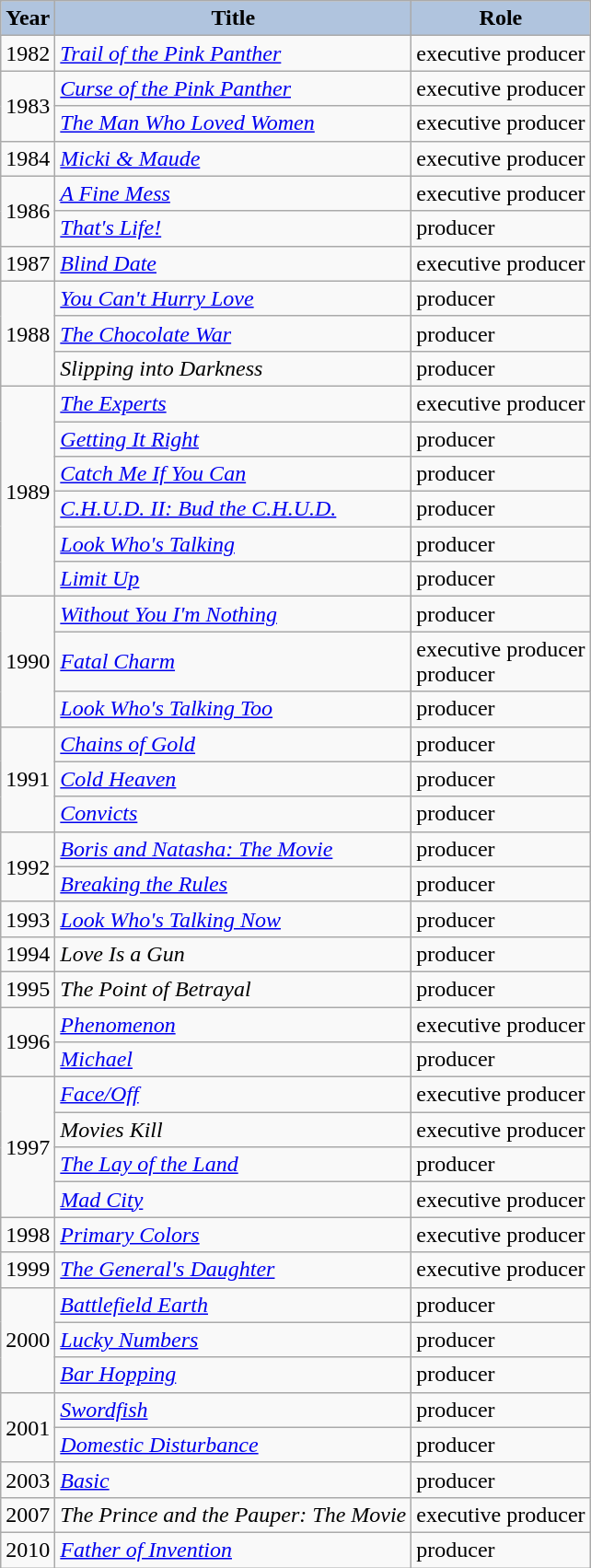<table class="wikitable">
<tr>
<th style="background:#B0C4DE;">Year</th>
<th style="background:#B0C4DE;">Title</th>
<th style="background:#B0C4DE;">Role</th>
</tr>
<tr>
<td>1982</td>
<td><em><a href='#'>Trail of the Pink Panther</a></em></td>
<td>executive producer</td>
</tr>
<tr>
<td rowspan="2">1983</td>
<td><em><a href='#'>Curse of the Pink Panther</a></em></td>
<td>executive producer</td>
</tr>
<tr>
<td><em><a href='#'>The Man Who Loved Women</a></em></td>
<td>executive producer</td>
</tr>
<tr>
<td>1984</td>
<td><em><a href='#'>Micki & Maude</a></em></td>
<td>executive producer</td>
</tr>
<tr>
<td rowspan="2">1986</td>
<td><em><a href='#'>A Fine Mess</a></em></td>
<td>executive producer</td>
</tr>
<tr>
<td><em><a href='#'>That's Life!</a></em></td>
<td>producer</td>
</tr>
<tr>
<td>1987</td>
<td><em><a href='#'>Blind Date</a></em></td>
<td>executive producer</td>
</tr>
<tr>
<td rowspan="3">1988</td>
<td><em><a href='#'>You Can't Hurry Love</a></em></td>
<td>producer</td>
</tr>
<tr>
<td><em><a href='#'>The Chocolate War</a></em></td>
<td>producer</td>
</tr>
<tr>
<td><em>Slipping into Darkness</em></td>
<td>producer</td>
</tr>
<tr>
<td rowspan="6">1989</td>
<td><em><a href='#'>The Experts</a></em></td>
<td>executive producer</td>
</tr>
<tr>
<td><em><a href='#'>Getting It Right</a></em></td>
<td>producer</td>
</tr>
<tr>
<td><em><a href='#'>Catch Me If You Can</a></em></td>
<td>producer</td>
</tr>
<tr>
<td><em><a href='#'>C.H.U.D. II: Bud the C.H.U.D.</a></em></td>
<td>producer</td>
</tr>
<tr>
<td><em><a href='#'>Look Who's Talking</a></em></td>
<td>producer</td>
</tr>
<tr>
<td><em><a href='#'>Limit Up</a></em></td>
<td>producer</td>
</tr>
<tr>
<td rowspan="3">1990</td>
<td><em><a href='#'>Without You I'm Nothing</a></em></td>
<td>producer</td>
</tr>
<tr>
<td><em><a href='#'>Fatal Charm</a></em></td>
<td>executive producer<br>producer</td>
</tr>
<tr>
<td><em><a href='#'>Look Who's Talking Too</a></em></td>
<td>producer</td>
</tr>
<tr>
<td rowspan="3">1991</td>
<td><em><a href='#'>Chains of Gold</a></em></td>
<td>producer</td>
</tr>
<tr>
<td><em><a href='#'>Cold Heaven</a></em></td>
<td>producer</td>
</tr>
<tr>
<td><em><a href='#'>Convicts</a></em></td>
<td>producer</td>
</tr>
<tr>
<td rowspan="2">1992</td>
<td><em><a href='#'>Boris and Natasha: The Movie</a></em></td>
<td>producer</td>
</tr>
<tr>
<td><em><a href='#'>Breaking the Rules</a></em></td>
<td>producer</td>
</tr>
<tr>
<td>1993</td>
<td><em><a href='#'>Look Who's Talking Now</a></em></td>
<td>producer</td>
</tr>
<tr>
<td>1994</td>
<td><em>Love Is a Gun</em></td>
<td>producer</td>
</tr>
<tr>
<td>1995</td>
<td><em>The Point of Betrayal</em></td>
<td>producer</td>
</tr>
<tr>
<td rowspan="2">1996</td>
<td><em><a href='#'>Phenomenon</a></em></td>
<td>executive producer</td>
</tr>
<tr>
<td><em><a href='#'>Michael</a></em></td>
<td>producer</td>
</tr>
<tr>
<td rowspan="4">1997</td>
<td><em><a href='#'>Face/Off</a></em></td>
<td>executive producer</td>
</tr>
<tr>
<td><em>Movies Kill</em></td>
<td>executive producer</td>
</tr>
<tr>
<td><em><a href='#'>The Lay of the Land</a></em></td>
<td>producer</td>
</tr>
<tr>
<td><em><a href='#'>Mad City</a></em></td>
<td>executive producer</td>
</tr>
<tr>
<td>1998</td>
<td><em><a href='#'>Primary Colors</a></em></td>
<td>executive producer</td>
</tr>
<tr>
<td>1999</td>
<td><em><a href='#'>The General's Daughter</a></em></td>
<td>executive producer</td>
</tr>
<tr>
<td rowspan="3">2000</td>
<td><em><a href='#'>Battlefield Earth</a></em></td>
<td>producer</td>
</tr>
<tr>
<td><em><a href='#'>Lucky Numbers</a></em></td>
<td>producer</td>
</tr>
<tr>
<td><em><a href='#'>Bar Hopping</a></em></td>
<td>producer</td>
</tr>
<tr>
<td rowspan="2">2001</td>
<td><em><a href='#'>Swordfish</a></em></td>
<td>producer</td>
</tr>
<tr>
<td><em><a href='#'>Domestic Disturbance</a></em></td>
<td>producer</td>
</tr>
<tr>
<td>2003</td>
<td><em><a href='#'>Basic</a></em></td>
<td>producer</td>
</tr>
<tr>
<td>2007</td>
<td><em>The Prince and the Pauper: The Movie</em></td>
<td>executive producer</td>
</tr>
<tr>
<td>2010</td>
<td><em><a href='#'>Father of Invention</a></em></td>
<td>producer</td>
</tr>
</table>
